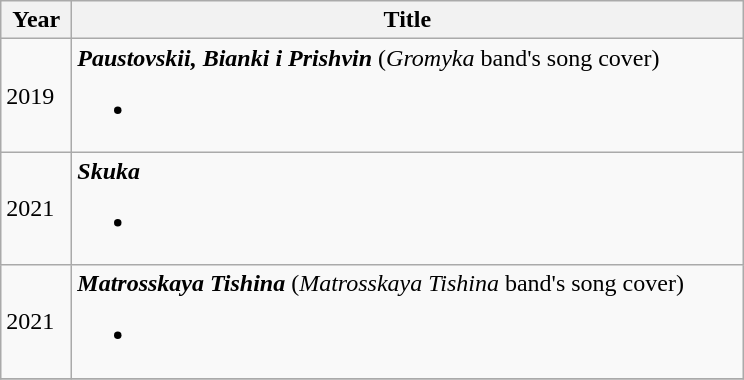<table class="wikitable">
<tr>
<th style="width:40px;">Year</th>
<th style="width:440px;">Title</th>
</tr>
<tr>
<td>2019</td>
<td><strong><em>Paustovskii, Bianki i Prishvin</em></strong> (<em>Gromyka</em> band's song cover)<br><ul><li></li></ul></td>
</tr>
<tr>
<td>2021</td>
<td><strong><em>Skuka</em></strong><br><ul><li></li></ul></td>
</tr>
<tr>
<td>2021</td>
<td><strong><em>Matrosskaya Tishina</em></strong> (<em>Matrosskaya Tishina</em> band's song cover)<br><ul><li></li></ul></td>
</tr>
<tr>
</tr>
</table>
